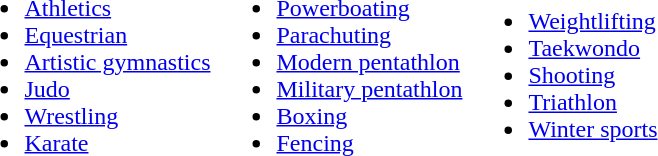<table>
<tr>
<td><br><ul><li> <a href='#'>Athletics</a></li><li> <a href='#'>Equestrian</a></li><li> <a href='#'>Artistic gymnastics</a></li><li> <a href='#'>Judo</a></li><li> <a href='#'>Wrestling</a></li><li> <a href='#'>Karate</a></li></ul></td>
<td><br><ul><li> <a href='#'>Powerboating</a></li><li> <a href='#'>Parachuting</a></li><li> <a href='#'>Modern pentathlon</a></li><li> <a href='#'>Military pentathlon</a></li><li> <a href='#'>Boxing</a></li><li> <a href='#'>Fencing</a></li></ul></td>
<td><br><ul><li> <a href='#'>Weightlifting</a></li><li> <a href='#'>Taekwondo</a></li><li> <a href='#'>Shooting</a></li><li> <a href='#'>Triathlon</a></li><li> <a href='#'>Winter sports</a></li></ul></td>
</tr>
</table>
